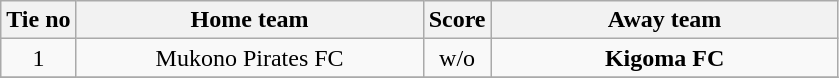<table class="wikitable" style="text-align:center; float:left; margin-right:1em;">
<tr>
<th>Tie no</th>
<th style="width:14em">Home team</th>
<th>Score</th>
<th style="width:14em">Away team</th>
</tr>
<tr>
<td>1</td>
<td>Mukono Pirates FC</td>
<td>w/o</td>
<td><strong>Kigoma FC</strong></td>
</tr>
<tr>
</tr>
</table>
